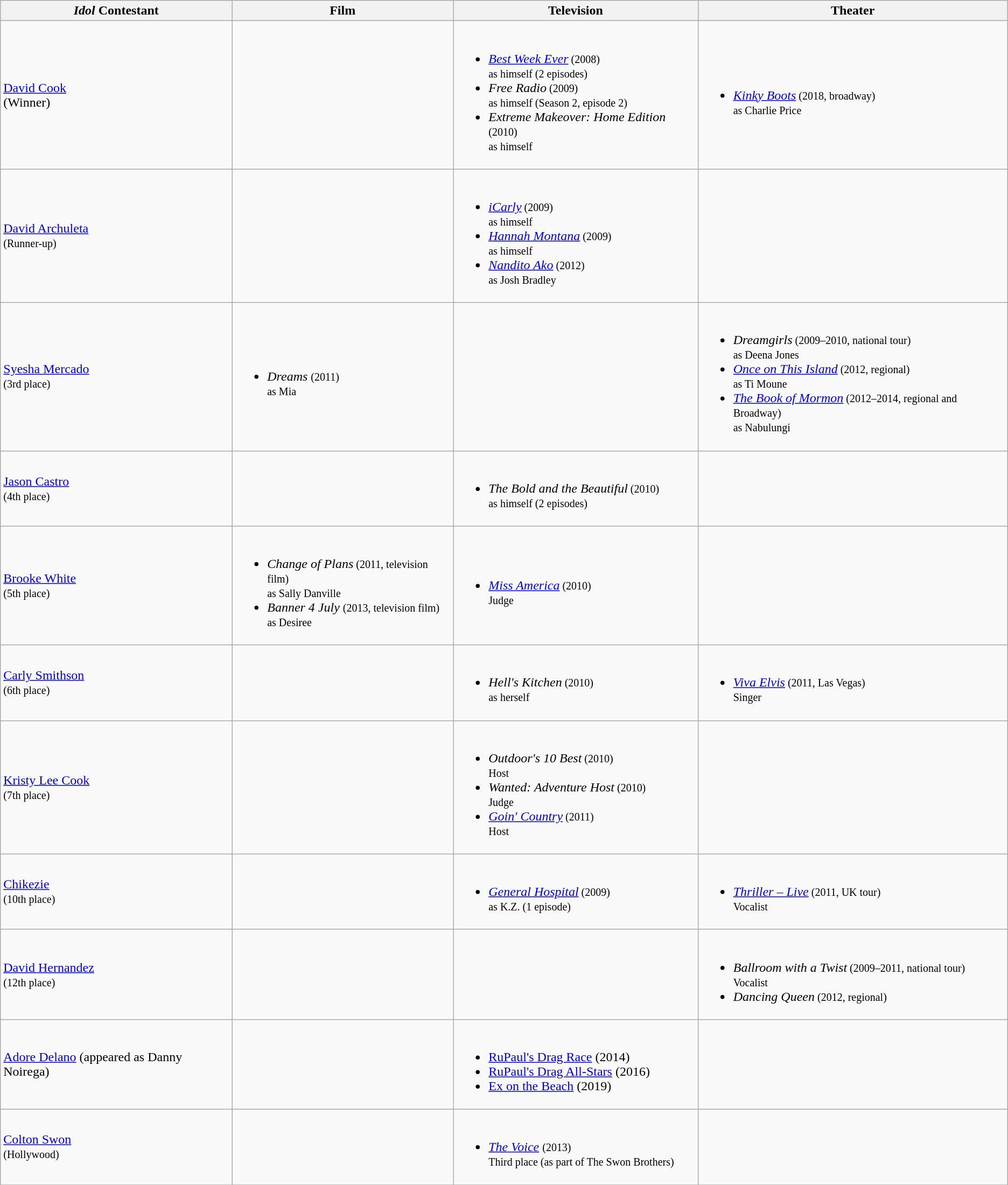<table class="wikitable">
<tr>
<th><em>Idol</em> Contestant</th>
<th>Film</th>
<th>Television</th>
<th>Theater</th>
</tr>
<tr>
<td><a href='#'>David Cook</a><br>(Winner)</td>
<td></td>
<td><br><ul><li><em><a href='#'>Best Week Ever</a></em><small> (2008)<br>as himself (2 episodes)</small></li><li><em>Free Radio</em><small> (2009)<br>as himself (Season 2, episode 2)</small></li><li><em>Extreme Makeover: Home Edition</em><small> (2010)<br>as himself</small></li></ul></td>
<td><br><ul><li><em><a href='#'>Kinky Boots</a></em><small> (2018, broadway)<br>as Charlie Price</small></li></ul></td>
</tr>
<tr>
<td><a href='#'>David Archuleta</a><br><small>(Runner-up)</small></td>
<td></td>
<td><br><ul><li><em><a href='#'>iCarly</a></em><small> (2009)<br>as himself</small></li><li><em><a href='#'>Hannah Montana</a></em><small> (2009)<br>as himself</small></li><li><em><a href='#'>Nandito Ako</a></em><small> (2012)<br>as Josh Bradley</small></li></ul></td>
<td></td>
</tr>
<tr>
<td><a href='#'>Syesha Mercado</a><br><small>(3rd place)</small></td>
<td><br><ul><li><em>Dreams </em><small> (2011)<br>as Mia</small></li></ul></td>
<td></td>
<td><br><ul><li><em>Dreamgirls</em><small> (2009–2010, national tour)<br>as Deena Jones</small></li><li><em><a href='#'>Once on This Island</a></em><small>  (2012, regional)<br> as Ti Moune</small></li><li><em><a href='#'>The Book of Mormon</a></em><small>  (2012–2014, regional and Broadway)<br>as Nabulungi</small></li></ul></td>
</tr>
<tr>
<td><a href='#'>Jason Castro</a><br><small>(4th place)</small></td>
<td></td>
<td><br><ul><li><em>The Bold and the Beautiful</em><small> (2010)<br>as himself (2 episodes)</small></li></ul></td>
<td></td>
</tr>
<tr>
<td><a href='#'>Brooke White</a><br><small>(5th place)</small></td>
<td><br><ul><li><em>Change of Plans</em><small> (2011, television film)<br>as Sally Danville</small></li><li><em>Banner 4 July</em> <small> (2013, television film)<br>as Desiree</small></li></ul></td>
<td><br><ul><li><em><a href='#'>Miss America</a></em><small> (2010)<br>Judge</small></li></ul></td>
<td></td>
</tr>
<tr>
<td><a href='#'>Carly Smithson</a><br><small>(6th place)</small></td>
<td></td>
<td><br><ul><li><em>Hell's Kitchen</em><small> (2010)<br>as herself</small></li></ul></td>
<td><br><ul><li><em><a href='#'>Viva Elvis</a></em><small> (2011, Las Vegas)<br>Singer</small></li></ul></td>
</tr>
<tr>
<td><a href='#'>Kristy Lee Cook</a><br><small>(7th place)</small></td>
<td></td>
<td><br><ul><li><em>Outdoor's 10 Best</em><small> (2010)<br>Host</small></li><li><em>Wanted: Adventure Host</em><small> (2010)<br>Judge</small></li><li><em><a href='#'>Goin' Country</a></em><small> (2011)<br>Host</small></li></ul></td>
<td></td>
</tr>
<tr>
<td><a href='#'>Chikezie</a><br><small>(10th place)</small></td>
<td></td>
<td><br><ul><li><em><a href='#'>General Hospital</a></em><small> (2009)<br>as K.Z. (1 episode)</small></li></ul></td>
<td><br><ul><li><em><a href='#'>Thriller – Live</a></em><small> (2011, UK tour)<br>Vocalist</small></li></ul></td>
</tr>
<tr>
<td><a href='#'>David Hernandez</a><br><small>(12th place)</small></td>
<td></td>
<td></td>
<td><br><ul><li><em>Ballroom with a Twist</em><small> (2009–2011, national tour)<br>Vocalist</small></li><li><em>Dancing Queen</em><small> (2012, regional)</small></li></ul></td>
</tr>
<tr>
<td><a href='#'>Adore Delano</a> (appeared as Danny Noirega)</td>
<td></td>
<td><br><ul><li><a href='#'>RuPaul's Drag Race</a> (2014)</li><li><a href='#'>RuPaul's Drag All-Stars</a> (2016)</li><li><a href='#'>Ex on the Beach</a> (2019)</li></ul></td>
<td></td>
</tr>
<tr>
<td><a href='#'>Colton Swon</a><br><small>(Hollywood)</small></td>
<td></td>
<td><br><ul><li><em><a href='#'>The Voice</a></em> <small>(2013)<br>Third place (as part of The Swon Brothers)</small></li></ul></td>
<td></td>
</tr>
<tr>
</tr>
</table>
